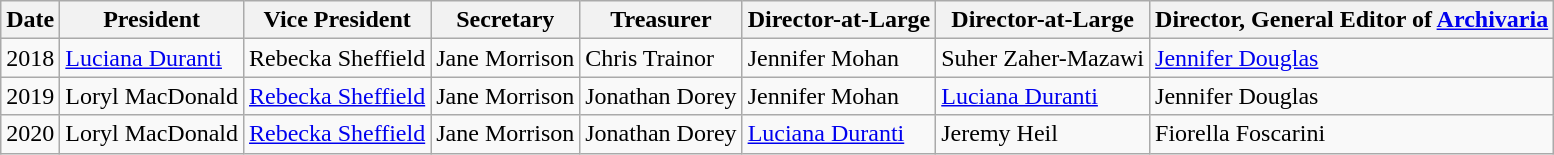<table class="wikitable sortable">
<tr>
<th>Date</th>
<th>President</th>
<th>Vice President</th>
<th>Secretary</th>
<th>Treasurer</th>
<th>Director-at-Large</th>
<th>Director-at-Large</th>
<th>Director, General Editor of <a href='#'>Archivaria</a></th>
</tr>
<tr>
<td>2018</td>
<td><a href='#'>Luciana Duranti</a></td>
<td>Rebecka Sheffield</td>
<td>Jane Morrison</td>
<td>Chris Trainor</td>
<td>Jennifer Mohan</td>
<td>Suher Zaher-Mazawi</td>
<td><a href='#'>Jennifer Douglas</a></td>
</tr>
<tr>
<td>2019</td>
<td>Loryl MacDonald</td>
<td><a href='#'>Rebecka Sheffield</a></td>
<td>Jane Morrison</td>
<td>Jonathan Dorey</td>
<td>Jennifer Mohan</td>
<td><a href='#'>Luciana Duranti</a></td>
<td>Jennifer Douglas</td>
</tr>
<tr>
<td>2020</td>
<td>Loryl MacDonald</td>
<td><a href='#'>Rebecka Sheffield</a></td>
<td>Jane Morrison</td>
<td>Jonathan Dorey</td>
<td><a href='#'>Luciana Duranti</a></td>
<td>Jeremy Heil</td>
<td>Fiorella Foscarini</td>
</tr>
</table>
